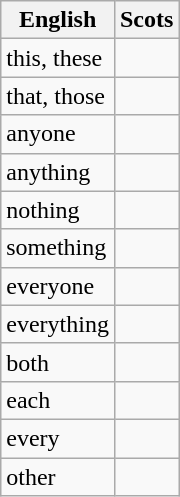<table class="wikitable" border="1">
<tr>
<th>English</th>
<th>Scots</th>
</tr>
<tr>
<td>this, these</td>
<td></td>
</tr>
<tr>
<td>that, those</td>
<td></td>
</tr>
<tr>
<td>anyone</td>
<td></td>
</tr>
<tr>
<td>anything</td>
<td></td>
</tr>
<tr>
<td>nothing</td>
<td></td>
</tr>
<tr>
<td>something</td>
<td></td>
</tr>
<tr>
<td>everyone</td>
<td></td>
</tr>
<tr>
<td>everything</td>
<td></td>
</tr>
<tr>
<td>both</td>
<td></td>
</tr>
<tr>
<td>each</td>
<td></td>
</tr>
<tr>
<td>every</td>
<td></td>
</tr>
<tr>
<td>other</td>
<td></td>
</tr>
</table>
